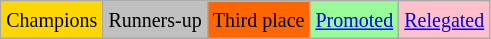<table class="wikitable">
<tr>
<td bgcolor=gold><small>Champions</small></td>
<td bgcolor=silver><small>Runners-up</small></td>
<td bgcolor=ff6600><small>Third place</small></td>
<td bgcolor=palegreen><small><a href='#'>Promoted</a></small></td>
<td bgcolor=pink><small><a href='#'>Relegated</a></small></td>
</tr>
</table>
